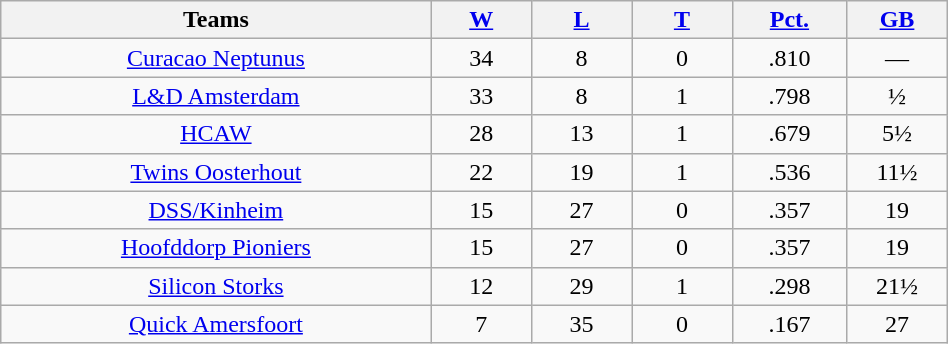<table class="wikitable" width="50%" style="text-align:center;">
<tr>
<th width="30%">Teams</th>
<th width="7%"><a href='#'>W</a></th>
<th width="7%"><a href='#'>L</a></th>
<th width="7%"><a href='#'>T</a></th>
<th width="8%"><a href='#'>Pct.</a></th>
<th width="7%"><a href='#'>GB</a></th>
</tr>
<tr>
<td><a href='#'>Curacao Neptunus</a></td>
<td>34</td>
<td>8</td>
<td>0</td>
<td>.810</td>
<td>—</td>
</tr>
<tr>
<td><a href='#'>L&D Amsterdam</a></td>
<td>33</td>
<td>8</td>
<td>1</td>
<td>.798</td>
<td>½</td>
</tr>
<tr>
<td><a href='#'>HCAW</a></td>
<td>28</td>
<td>13</td>
<td>1</td>
<td>.679</td>
<td>5½</td>
</tr>
<tr>
<td><a href='#'>Twins Oosterhout</a></td>
<td>22</td>
<td>19</td>
<td>1</td>
<td>.536</td>
<td>11½</td>
</tr>
<tr>
<td><a href='#'>DSS/Kinheim</a></td>
<td>15</td>
<td>27</td>
<td>0</td>
<td>.357</td>
<td>19</td>
</tr>
<tr>
<td><a href='#'>Hoofddorp Pioniers</a></td>
<td>15</td>
<td>27</td>
<td>0</td>
<td>.357</td>
<td>19</td>
</tr>
<tr>
<td><a href='#'>Silicon Storks</a></td>
<td>12</td>
<td>29</td>
<td>1</td>
<td>.298</td>
<td>21½</td>
</tr>
<tr>
<td><a href='#'>Quick Amersfoort</a></td>
<td>7</td>
<td>35</td>
<td>0</td>
<td>.167</td>
<td>27</td>
</tr>
</table>
